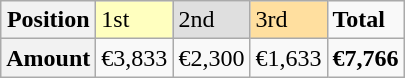<table class="wikitable">
<tr>
<th>Position</th>
<td bgcolor="#ffffbf">1st</td>
<td bgcolor="#dfdfdf">2nd</td>
<td bgcolor="#ffdf9f">3rd</td>
<td><strong>Total</strong></td>
</tr>
<tr>
<th>Amount</th>
<td>€3,833</td>
<td>€2,300</td>
<td>€1,633</td>
<td><strong>€7,766</strong></td>
</tr>
</table>
